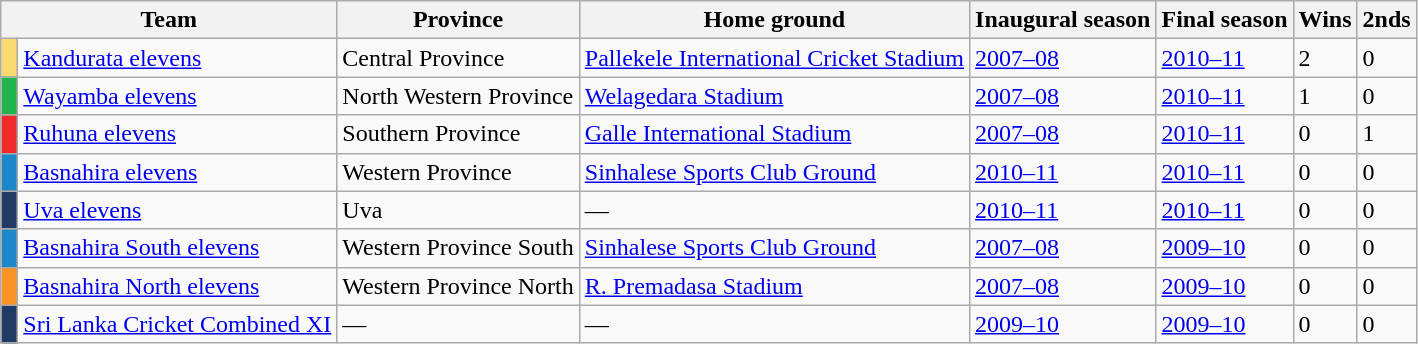<table class="wikitable">
<tr>
<th colspan=2>Team</th>
<th>Province</th>
<th>Home ground</th>
<th>Inaugural season</th>
<th>Final season</th>
<th>Wins</th>
<th>2nds</th>
</tr>
<tr>
<td style="background:#fad96e;"> </td>
<td><a href='#'>Kandurata elevens</a></td>
<td>Central Province</td>
<td><a href='#'>Pallekele International Cricket Stadium</a></td>
<td><a href='#'>2007–08</a></td>
<td><a href='#'>2010–11</a></td>
<td>2</td>
<td>0</td>
</tr>
<tr>
<td style="background:#1fb44c;"> </td>
<td><a href='#'>Wayamba elevens</a></td>
<td>North Western Province</td>
<td><a href='#'>Welagedara Stadium</a></td>
<td><a href='#'>2007–08</a></td>
<td><a href='#'>2010–11</a></td>
<td>1</td>
<td>0</td>
</tr>
<tr>
<td style="background:#ed292a;"> </td>
<td><a href='#'>Ruhuna elevens</a></td>
<td>Southern Province</td>
<td><a href='#'>Galle International Stadium</a></td>
<td><a href='#'>2007–08</a></td>
<td><a href='#'>2010–11</a></td>
<td>0</td>
<td>1</td>
</tr>
<tr>
<td style="background:#1c88c9;"> </td>
<td><a href='#'>Basnahira elevens</a></td>
<td>Western Province</td>
<td><a href='#'>Sinhalese Sports Club Ground</a></td>
<td><a href='#'>2010–11</a></td>
<td><a href='#'>2010–11</a></td>
<td>0</td>
<td>0</td>
</tr>
<tr>
<td style="background:#213965;"> </td>
<td><a href='#'>Uva elevens</a></td>
<td>Uva</td>
<td>—</td>
<td><a href='#'>2010–11</a></td>
<td><a href='#'>2010–11</a></td>
<td>0</td>
<td>0</td>
</tr>
<tr>
<td style="background:#1c88c9;"> </td>
<td><a href='#'>Basnahira South elevens</a></td>
<td>Western Province South</td>
<td><a href='#'>Sinhalese Sports Club Ground</a></td>
<td><a href='#'>2007–08</a></td>
<td><a href='#'>2009–10</a></td>
<td>0</td>
<td>0</td>
</tr>
<tr>
<td style="background:#fc9425;"> </td>
<td><a href='#'>Basnahira North elevens</a></td>
<td>Western Province North</td>
<td><a href='#'>R. Premadasa Stadium</a></td>
<td><a href='#'>2007–08</a></td>
<td><a href='#'>2009–10</a></td>
<td>0</td>
<td>0</td>
</tr>
<tr>
<td style="background:#213965;"> </td>
<td><a href='#'>Sri Lanka Cricket Combined XI</a></td>
<td>—</td>
<td>—</td>
<td><a href='#'>2009–10</a></td>
<td><a href='#'>2009–10</a></td>
<td>0</td>
<td>0</td>
</tr>
</table>
